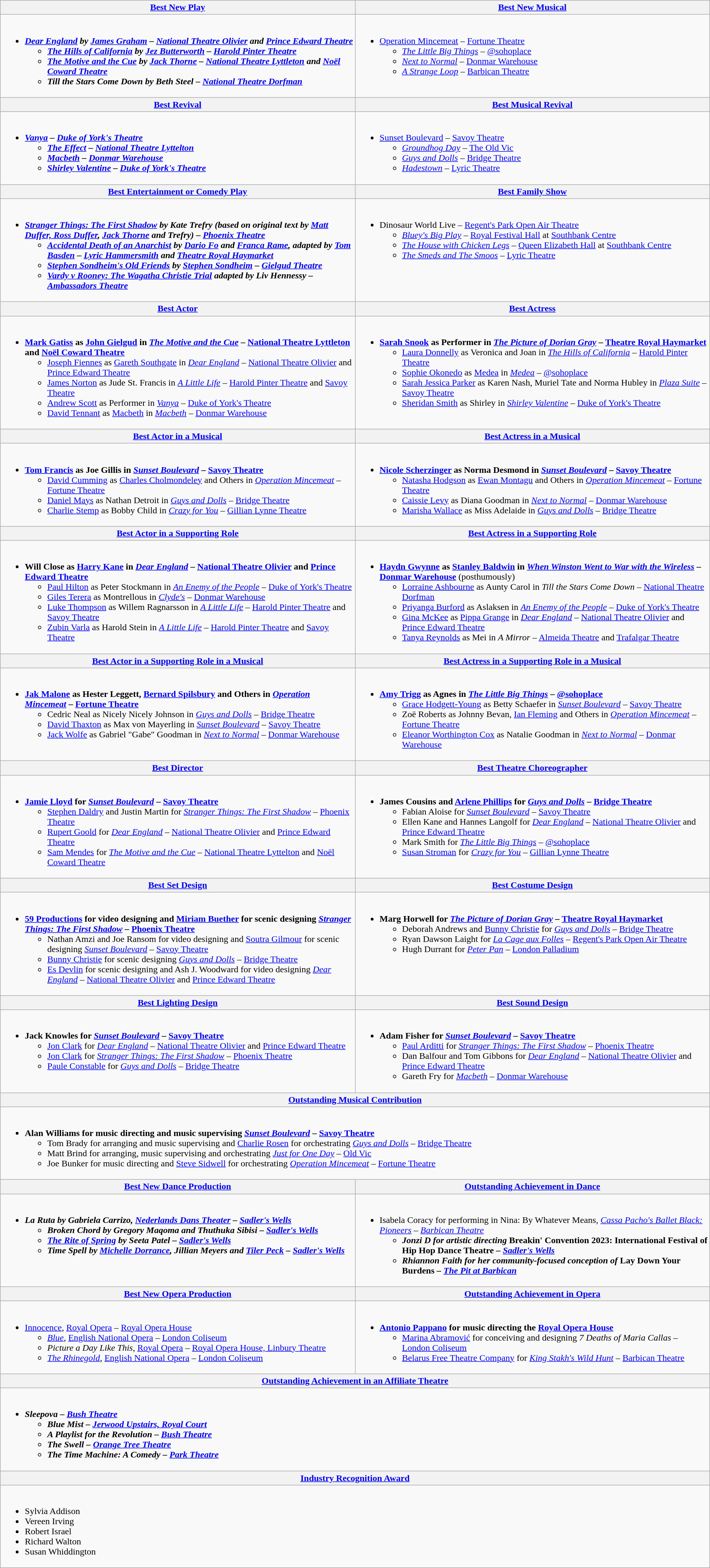<table class="wikitable" width="100%">
<tr>
<th width="50%"><a href='#'>Best New Play</a></th>
<th width="50%"><a href='#'>Best New Musical</a></th>
</tr>
<tr>
<td valign="top"><br><ul><li><strong><em><a href='#'>Dear England</a><em> by <a href='#'>James Graham</a> – <a href='#'>National Theatre Olivier</a> and <a href='#'>Prince Edward Theatre</a><strong><ul><li></em><a href='#'>The Hills of California</a><em> by <a href='#'>Jez Butterworth</a> – <a href='#'>Harold Pinter Theatre</a></li><li></em><a href='#'>The Motive and the Cue</a><em> by <a href='#'>Jack Thorne</a> – <a href='#'>National Theatre Lyttleton</a> and <a href='#'>Noël Coward Theatre</a></li><li></em>Till the Stars Come Down<em> by Beth Steel – <a href='#'>National Theatre Dorfman</a></li></ul></li></ul></td>
<td valign="top"><br><ul><li></em></strong><a href='#'>Operation Mincemeat</a></em> – <a href='#'>Fortune Theatre</a></strong><ul><li><em><a href='#'>The Little Big Things</a></em> – <a href='#'>@sohoplace</a></li><li><em><a href='#'>Next to Normal</a></em> – <a href='#'>Donmar Warehouse</a></li><li><em><a href='#'>A Strange Loop</a></em> – <a href='#'>Barbican Theatre</a></li></ul></li></ul></td>
</tr>
<tr>
<th width="50%"><a href='#'>Best Revival</a></th>
<th width="50%"><a href='#'>Best Musical Revival</a></th>
</tr>
<tr>
<td valign="top"><br><ul><li><strong><em><a href='#'>Vanya</a><em> – <a href='#'>Duke of York's Theatre</a><strong><ul><li></em><a href='#'>The Effect</a><em> – <a href='#'>National Theatre Lyttelton</a></li><li></em><a href='#'>Macbeth</a><em> – <a href='#'>Donmar Warehouse</a></li><li></em><a href='#'>Shirley Valentine</a><em> – <a href='#'>Duke of York's Theatre</a></li></ul></li></ul></td>
<td valign="top"><br><ul><li></em></strong><a href='#'>Sunset Boulevard</a></em> – <a href='#'>Savoy Theatre</a></strong><ul><li><em><a href='#'>Groundhog Day</a></em> – <a href='#'>The Old Vic</a></li><li><em><a href='#'>Guys and Dolls</a></em> – <a href='#'>Bridge Theatre</a></li><li><em><a href='#'>Hadestown</a></em> – <a href='#'>Lyric Theatre</a></li></ul></li></ul></td>
</tr>
<tr>
<th width="50%"><a href='#'>Best Entertainment or Comedy Play</a></th>
<th width="50%"><a href='#'>Best Family Show</a></th>
</tr>
<tr>
<td valign="top"><br><ul><li><strong><em><a href='#'>Stranger Things: The First Shadow</a><em> by Kate Trefry (based on original text by <a href='#'>Matt Duffer, Ross Duffer</a>, <a href='#'>Jack Thorne</a> and Trefry) – <a href='#'>Phoenix Theatre</a><strong><ul><li></em><a href='#'>Accidental Death of an Anarchist</a><em> by <a href='#'>Dario Fo</a> and <a href='#'>Franca Rame</a>, adapted by <a href='#'>Tom Basden</a> – <a href='#'>Lyric Hammersmith</a> and <a href='#'>Theatre Royal Haymarket</a></li><li></em><a href='#'>Stephen Sondheim's Old Friends</a><em> by <a href='#'>Stephen Sondheim</a> – <a href='#'>Gielgud Theatre</a></li><li></em><a href='#'>Vardy v Rooney: The Wagatha Christie Trial</a><em> adapted by Liv Hennessy – <a href='#'>Ambassadors Theatre</a></li></ul></li></ul></td>
<td valign="top"><br><ul><li></em></strong>Dinosaur World Live</em> – <a href='#'>Regent's Park Open Air Theatre</a></strong><ul><li><em><a href='#'>Bluey's Big Play</a></em> – <a href='#'>Royal Festival Hall</a> at <a href='#'>Southbank Centre</a></li><li><em><a href='#'>The House with Chicken Legs</a></em> – <a href='#'>Queen Elizabeth Hall</a> at <a href='#'>Southbank Centre</a></li><li><em><a href='#'>The Smeds and The Smoos</a></em> – <a href='#'>Lyric Theatre</a></li></ul></li></ul></td>
</tr>
<tr>
<th width="50%"><a href='#'>Best Actor</a></th>
<th width="50%"><a href='#'>Best Actress</a></th>
</tr>
<tr>
<td valign="top"><br><ul><li><strong><a href='#'>Mark Gatiss</a> as <a href='#'>John Gielgud</a> in <em><a href='#'>The Motive and the Cue</a></em> – <a href='#'>National Theatre Lyttleton</a> and <a href='#'>Noël Coward Theatre</a></strong><ul><li><a href='#'>Joseph Fiennes</a> as <a href='#'>Gareth Southgate</a> in <em><a href='#'>Dear England</a></em> – <a href='#'>National Theatre Olivier</a> and <a href='#'>Prince Edward Theatre</a></li><li><a href='#'>James Norton</a> as Jude St. Francis in <em><a href='#'>A Little Life</a></em> – <a href='#'>Harold Pinter Theatre</a> and <a href='#'>Savoy Theatre</a></li><li><a href='#'>Andrew Scott</a> as Performer in <em><a href='#'>Vanya</a></em> – <a href='#'>Duke of York's Theatre</a></li><li><a href='#'>David Tennant</a> as <a href='#'>Macbeth</a> in <em><a href='#'>Macbeth</a></em> – <a href='#'>Donmar Warehouse</a></li></ul></li></ul></td>
<td valign="top"><br><ul><li><strong><a href='#'>Sarah Snook</a> as Performer in <em><a href='#'>The Picture of Dorian Gray</a></em> – <a href='#'>Theatre Royal Haymarket</a></strong><ul><li><a href='#'>Laura Donnelly</a> as Veronica and Joan in <em><a href='#'>The Hills of California</a></em> – <a href='#'>Harold Pinter Theatre</a></li><li><a href='#'>Sophie Okonedo</a> as <a href='#'>Medea</a> in <em><a href='#'>Medea</a></em> – <a href='#'>@sohoplace</a></li><li><a href='#'>Sarah Jessica Parker</a> as Karen Nash, Muriel Tate and Norma Hubley in <em><a href='#'>Plaza Suite</a></em> – <a href='#'>Savoy Theatre</a></li><li><a href='#'>Sheridan Smith</a> as Shirley in <em><a href='#'>Shirley Valentine</a></em> – <a href='#'>Duke of York's Theatre</a></li></ul></li></ul></td>
</tr>
<tr>
<th width="50%"><a href='#'>Best Actor in a Musical</a></th>
<th width="50%"><a href='#'>Best Actress in a Musical</a></th>
</tr>
<tr>
<td valign="top"><br><ul><li><strong><a href='#'>Tom Francis</a> as Joe Gillis in <em><a href='#'>Sunset Boulevard</a></em> – <a href='#'>Savoy Theatre</a></strong><ul><li><a href='#'>David Cumming</a> as <a href='#'>Charles Cholmondeley</a> and Others in <em><a href='#'>Operation Mincemeat</a></em> – <a href='#'>Fortune Theatre</a></li><li><a href='#'>Daniel Mays</a> as Nathan Detroit in <em><a href='#'>Guys and Dolls</a></em> – <a href='#'>Bridge Theatre</a></li><li><a href='#'>Charlie Stemp</a> as Bobby Child in <em><a href='#'>Crazy for You</a></em> – <a href='#'>Gillian Lynne Theatre</a></li></ul></li></ul></td>
<td valign="top"><br><ul><li><strong><a href='#'>Nicole Scherzinger</a> as Norma Desmond in <em><a href='#'>Sunset Boulevard</a></em> – <a href='#'>Savoy Theatre</a></strong><ul><li><a href='#'>Natasha Hodgson</a> as <a href='#'>Ewan Montagu</a> and Others in <em><a href='#'>Operation Mincemeat</a></em> – <a href='#'>Fortune Theatre</a></li><li><a href='#'>Caissie Levy</a> as Diana Goodman in <em><a href='#'>Next to Normal</a></em> – <a href='#'>Donmar Warehouse</a></li><li><a href='#'>Marisha Wallace</a> as Miss Adelaide in <em><a href='#'>Guys and Dolls</a></em> – <a href='#'>Bridge Theatre</a></li></ul></li></ul></td>
</tr>
<tr>
<th><a href='#'>Best Actor in a Supporting Role</a></th>
<th><a href='#'>Best Actress in a Supporting Role</a></th>
</tr>
<tr>
<td valign="top"><br><ul><li><strong>Will Close as <a href='#'>Harry Kane</a> in <em><a href='#'>Dear England</a></em> – <a href='#'>National Theatre Olivier</a> and <a href='#'>Prince Edward Theatre</a></strong><ul><li><a href='#'>Paul Hilton</a> as Peter Stockmann in <em><a href='#'>An Enemy of the People</a></em> – <a href='#'>Duke of York's Theatre</a></li><li><a href='#'>Giles Terera</a> as Montrellous in <em><a href='#'>Clyde's</a></em> – <a href='#'>Donmar Warehouse</a></li><li><a href='#'>Luke Thompson</a> as Willem Ragnarsson in <em><a href='#'>A Little Life</a></em> – <a href='#'>Harold Pinter Theatre</a> and <a href='#'>Savoy Theatre</a></li><li><a href='#'>Zubin Varla</a> as Harold Stein in <em><a href='#'>A Little Life</a></em> – <a href='#'>Harold Pinter Theatre</a> and <a href='#'>Savoy Theatre</a></li></ul></li></ul></td>
<td valign="top"><br><ul><li><strong><a href='#'>Haydn Gwynne</a> as <a href='#'>Stanley Baldwin</a> in <em><a href='#'>When Winston Went to War with the Wireless</a></em> – <a href='#'>Donmar Warehouse</a></strong> (posthumously)<ul><li><a href='#'>Lorraine Ashbourne</a> as Aunty Carol in <em>Till the Stars Come Down</em> – <a href='#'>National Theatre Dorfman</a></li><li><a href='#'>Priyanga Burford</a> as Aslaksen in <em><a href='#'>An Enemy of the People</a></em> – <a href='#'>Duke of York's Theatre</a></li><li><a href='#'>Gina McKee</a> as <a href='#'>Pippa Grange</a> in <em><a href='#'>Dear England</a></em> – <a href='#'>National Theatre Olivier</a> and <a href='#'>Prince Edward Theatre</a></li><li><a href='#'>Tanya Reynolds</a> as Mei in <em>A Mirror</em> – <a href='#'>Almeida Theatre</a> and <a href='#'>Trafalgar Theatre</a></li></ul></li></ul></td>
</tr>
<tr>
<th><a href='#'>Best Actor in a Supporting Role in a Musical</a></th>
<th><a href='#'>Best Actress in a Supporting Role in a Musical</a></th>
</tr>
<tr>
<td valign="top"><br><ul><li><strong><a href='#'>Jak Malone</a> as Hester Leggett, <a href='#'>Bernard Spilsbury</a> and Others in <em><a href='#'>Operation Mincemeat</a></em> – <a href='#'>Fortune Theatre</a></strong><ul><li>Cedric Neal as Nicely Nicely Johnson in <em><a href='#'>Guys and Dolls</a></em> – <a href='#'>Bridge Theatre</a></li><li><a href='#'>David Thaxton</a> as Max von Mayerling in <em><a href='#'>Sunset Boulevard</a></em> – <a href='#'>Savoy Theatre</a></li><li><a href='#'>Jack Wolfe</a> as Gabriel "Gabe" Goodman in <em><a href='#'>Next to Normal</a></em> – <a href='#'>Donmar Warehouse</a></li></ul></li></ul></td>
<td valign="top"><br><ul><li><strong><a href='#'>Amy Trigg</a> as Agnes in <em><a href='#'>The Little Big Things</a></em> – <a href='#'>@sohoplace</a></strong><ul><li><a href='#'>Grace Hodgett-Young</a> as Betty Schaefer in <em><a href='#'>Sunset Boulevard</a></em> – <a href='#'>Savoy Theatre</a></li><li>Zoë Roberts as Johnny Bevan, <a href='#'>Ian Fleming</a> and Others in <em><a href='#'>Operation Mincemeat</a></em> – <a href='#'>Fortune Theatre</a></li><li><a href='#'>Eleanor Worthington Cox</a> as Natalie Goodman in <em><a href='#'>Next to Normal</a></em> – <a href='#'>Donmar Warehouse</a></li></ul></li></ul></td>
</tr>
<tr>
<th><a href='#'>Best Director</a></th>
<th><a href='#'>Best Theatre Choreographer</a></th>
</tr>
<tr>
<td valign="top"><br><ul><li><strong><a href='#'>Jamie Lloyd</a> for <em><a href='#'>Sunset Boulevard</a></em> – <a href='#'>Savoy Theatre</a></strong><ul><li><a href='#'>Stephen Daldry</a> and Justin Martin for <em><a href='#'>Stranger Things: The First Shadow</a></em> – <a href='#'>Phoenix Theatre</a></li><li><a href='#'>Rupert Goold</a> for <em><a href='#'>Dear England</a></em> – <a href='#'>National Theatre Olivier</a> and <a href='#'>Prince Edward Theatre</a></li><li><a href='#'>Sam Mendes</a> for <em><a href='#'>The Motive and the Cue</a></em> – <a href='#'>National Theatre Lyttelton</a> and <a href='#'>Noël Coward Theatre</a></li></ul></li></ul></td>
<td valign="top"><br><ul><li><strong>James Cousins and <a href='#'>Arlene Phillips</a> for <em><a href='#'>Guys and Dolls</a></em> – <a href='#'>Bridge Theatre</a></strong><ul><li>Fabian Aloise for <em><a href='#'>Sunset Boulevard</a></em> – <a href='#'>Savoy Theatre</a></li><li>Ellen Kane and Hannes Langolf for <em><a href='#'>Dear England</a></em> – <a href='#'>National Theatre Olivier</a> and <a href='#'>Prince Edward Theatre</a></li><li>Mark Smith for <em><a href='#'>The Little Big Things</a></em> – <a href='#'>@sohoplace</a></li><li><a href='#'>Susan Stroman</a> for <em><a href='#'>Crazy for You</a></em> – <a href='#'>Gillian Lynne Theatre</a></li></ul></li></ul></td>
</tr>
<tr>
<th><a href='#'>Best Set Design</a></th>
<th><a href='#'>Best Costume Design</a></th>
</tr>
<tr>
<td valign="top"><br><ul><li><strong><a href='#'>59 Productions</a> for video designing and <a href='#'>Miriam Buether</a> for scenic designing <em><a href='#'>Stranger Things: The First Shadow</a></em> – <a href='#'>Phoenix Theatre</a></strong><ul><li>Nathan Amzi and Joe Ransom for video designing and <a href='#'>Soutra Gilmour</a> for scenic designing <em><a href='#'>Sunset Boulevard</a></em> – <a href='#'>Savoy Theatre</a></li><li><a href='#'>Bunny Christie</a> for scenic designing <em><a href='#'>Guys and Dolls</a></em> – <a href='#'>Bridge Theatre</a></li><li><a href='#'>Es Devlin</a> for scenic designing and Ash J. Woodward for video designing <em><a href='#'>Dear England</a></em> – <a href='#'>National Theatre Olivier</a> and <a href='#'>Prince Edward Theatre</a></li></ul></li></ul></td>
<td valign="top"><br><ul><li><strong>Marg Horwell for <em><a href='#'>The Picture of Dorian Gray</a></em> – <a href='#'>Theatre Royal Haymarket</a></strong><ul><li>Deborah Andrews and <a href='#'>Bunny Christie</a> for <em><a href='#'>Guys and Dolls</a></em> – <a href='#'>Bridge Theatre</a></li><li>Ryan Dawson Laight for <em><a href='#'>La Cage aux Folles</a></em> – <a href='#'>Regent's Park Open Air Theatre</a></li><li>Hugh Durrant for <em><a href='#'>Peter Pan</a></em> – <a href='#'>London Palladium</a></li></ul></li></ul></td>
</tr>
<tr>
<th><a href='#'>Best Lighting Design</a></th>
<th><a href='#'>Best Sound Design</a></th>
</tr>
<tr>
<td valign="top"><br><ul><li><strong>Jack Knowles for <em><a href='#'>Sunset Boulevard</a></em> – <a href='#'>Savoy Theatre</a></strong><ul><li><a href='#'>Jon Clark</a> for <em><a href='#'>Dear England</a></em> – <a href='#'>National Theatre Olivier</a> and <a href='#'>Prince Edward Theatre</a></li><li><a href='#'>Jon Clark</a> for <em><a href='#'>Stranger Things: The First Shadow</a></em> – <a href='#'>Phoenix Theatre</a></li><li><a href='#'>Paule Constable</a> for <em><a href='#'>Guys and Dolls</a></em> – <a href='#'>Bridge Theatre</a></li></ul></li></ul></td>
<td valign="top"><br><ul><li><strong>Adam Fisher for <em><a href='#'>Sunset Boulevard</a></em> – <a href='#'>Savoy Theatre</a></strong><ul><li><a href='#'>Paul Arditti</a> for <em><a href='#'>Stranger Things: The First Shadow</a></em> – <a href='#'>Phoenix Theatre</a></li><li>Dan Balfour and Tom Gibbons for <em><a href='#'>Dear England</a></em> – <a href='#'>National Theatre Olivier</a> and <a href='#'>Prince Edward Theatre</a></li><li>Gareth Fry for <em><a href='#'>Macbeth</a></em> – <a href='#'>Donmar Warehouse</a></li></ul></li></ul></td>
</tr>
<tr>
<th colspan="2"><a href='#'>Outstanding Musical Contribution</a></th>
</tr>
<tr>
<td colspan="2" valign="top"><br><ul><li><strong>Alan Williams for music directing and music supervising <em><a href='#'>Sunset Boulevard</a></em> – <a href='#'>Savoy Theatre</a></strong><ul><li>Tom Brady for arranging and music supervising and <a href='#'>Charlie Rosen</a> for orchestrating <em><a href='#'>Guys and Dolls</a></em> – <a href='#'>Bridge Theatre</a></li><li>Matt Brind for arranging, music supervising and orchestrating <em><a href='#'>Just for One Day</a></em> – <a href='#'>Old Vic</a></li><li>Joe Bunker for music directing and <a href='#'>Steve Sidwell</a> for orchestrating <em><a href='#'>Operation Mincemeat</a></em> – <a href='#'>Fortune Theatre</a></li></ul></li></ul></td>
</tr>
<tr>
<th><a href='#'>Best New Dance Production</a></th>
<th><a href='#'>Outstanding Achievement in Dance</a></th>
</tr>
<tr>
<td valign="top"><br><ul><li><strong><em>La Ruta<em> by Gabriela Carrizo, <a href='#'>Nederlands Dans Theater</a> – <a href='#'>Sadler's Wells</a><strong><ul><li></em>Broken Chord<em> by Gregory Maqoma and Thuthuka Sibisi – <a href='#'>Sadler's Wells</a></li><li></em><a href='#'>The Rite of Spring</a><em> by Seeta Patel – <a href='#'>Sadler's Wells</a></li><li></em>Time Spell<em> by <a href='#'>Michelle Dorrance</a>, Jillian Meyers and <a href='#'>Tiler Peck</a> – <a href='#'>Sadler's Wells</a></li></ul></li></ul></td>
<td valign="top"><br><ul><li></strong>Isabela Coracy for performing in </em>Nina: By Whatever Means<em>, <a href='#'>Cassa Pacho's Ballet Black: Pioneers</a> – <a href='#'>Barbican Theatre</a><strong><ul><li>Jonzi D for artistic directing </em>Breakin' Convention 2023: International Festival of Hip Hop Dance Theatre<em> – <a href='#'>Sadler's Wells</a></li><li>Rhiannon Faith for her community-focused conception of </em>Lay Down Your Burdens<em> – <a href='#'>The Pit at Barbican</a></li></ul></li></ul></td>
</tr>
<tr>
<th><a href='#'>Best New Opera Production</a></th>
<th><a href='#'>Outstanding Achievement in Opera</a></th>
</tr>
<tr>
<td valign="top"><br><ul><li></em></strong><a href='#'>Innocence</a></em>, <a href='#'>Royal Opera</a> – <a href='#'>Royal Opera House</a></strong><ul><li><em><a href='#'>Blue</a></em>, <a href='#'>English National Opera</a> – <a href='#'>London Coliseum</a></li><li><em>Picture a Day Like This</em>, <a href='#'>Royal Opera</a> – <a href='#'>Royal Opera House, Linbury Theatre</a></li><li><em><a href='#'>The Rhinegold</a></em>, <a href='#'>English National Opera</a> – <a href='#'>London Coliseum</a></li></ul></li></ul></td>
<td valign="top"><br><ul><li><strong><a href='#'>Antonio Pappano</a> for music directing the <a href='#'>Royal Opera House</a></strong><ul><li><a href='#'>Marina Abramović</a> for conceiving and designing <em>7 Deaths of Maria Callas</em> – <a href='#'>London Coliseum</a></li><li><a href='#'>Belarus Free Theatre Company</a> for <em><a href='#'>King Stakh's Wild Hunt</a></em> – <a href='#'>Barbican Theatre</a></li></ul></li></ul></td>
</tr>
<tr>
<th colspan="2"><a href='#'>Outstanding Achievement in an Affiliate Theatre</a></th>
</tr>
<tr>
<td colspan="2" valign="top"><br><ul><li><strong><em>Sleepova<em> – <a href='#'>Bush Theatre</a><strong><ul><li></em>Blue Mist<em> – <a href='#'>Jerwood Upstairs, Royal Court</a></li><li></em>A Playlist for the Revolution<em> – <a href='#'>Bush Theatre</a></li><li></em>The Swell<em> – <a href='#'>Orange Tree Theatre</a></li><li></em>The Time Machine: A Comedy<em> – <a href='#'>Park Theatre</a></li></ul></li></ul></td>
</tr>
<tr>
<th colspan="2"><a href='#'>Industry Recognition Award</a></th>
</tr>
<tr>
<td colspan="2" valign="top"><br><ul><li></strong>Sylvia Addison<strong></li><li></strong>Vereen Irving<strong></li><li></strong>Robert Israel<strong></li><li></strong>Richard Walton<strong></li><li></strong>Susan Whiddington<strong></li></ul></td>
</tr>
</table>
